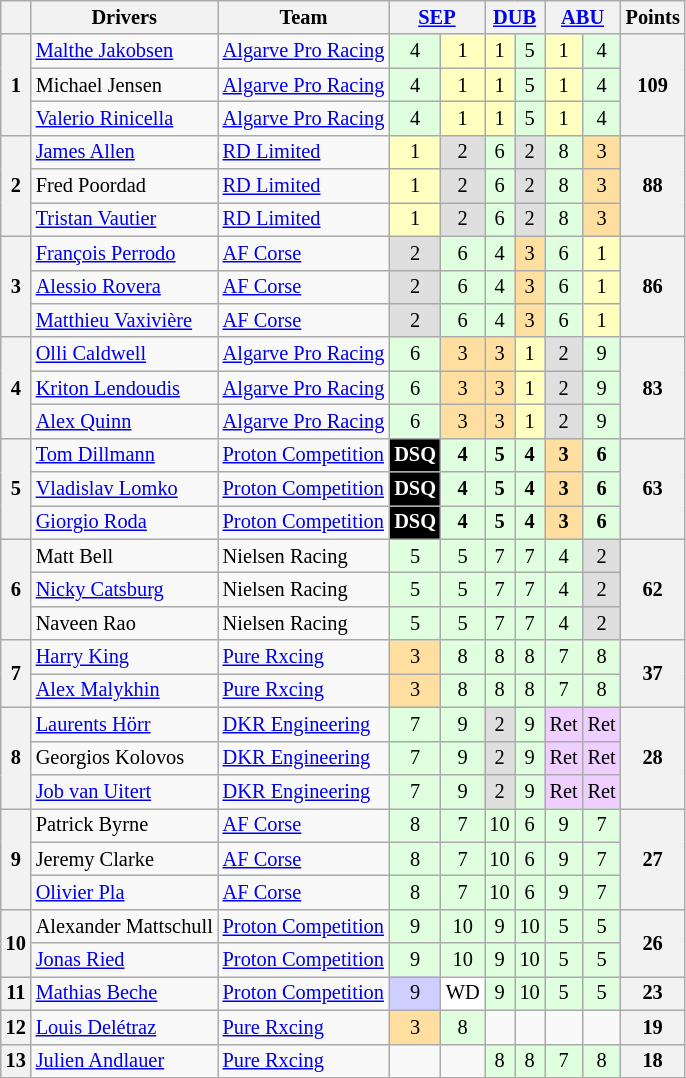<table class="wikitable" style="font-size: 85%; text-align:center;">
<tr>
<th></th>
<th>Drivers</th>
<th>Team</th>
<th colspan=2><a href='#'>SEP</a><br></th>
<th colspan=2><a href='#'>DUB</a><br></th>
<th colspan=2><a href='#'>ABU</a><br></th>
<th>Points</th>
</tr>
<tr>
<th rowspan=3>1</th>
<td align="left"> <a href='#'>Malthe Jakobsen</a></td>
<td align="left"> <a href='#'>Algarve Pro Racing</a></td>
<td style="background:#dfffdf;">4</td>
<td style="background:#ffffbf;">1</td>
<td style="background:#ffffbf;">1</td>
<td style="background:#dfffdf;">5</td>
<td style="background:#ffffbf;">1</td>
<td style="background:#dfffdf;">4</td>
<th rowspan=3>109</th>
</tr>
<tr>
<td align="left"> Michael Jensen</td>
<td align="left"> <a href='#'>Algarve Pro Racing</a></td>
<td style="background:#dfffdf;">4</td>
<td style="background:#ffffbf;">1</td>
<td style="background:#ffffbf;">1</td>
<td style="background:#dfffdf;">5</td>
<td style="background:#ffffbf;">1</td>
<td style="background:#dfffdf;">4</td>
</tr>
<tr>
<td align="left"> <a href='#'>Valerio Rinicella</a></td>
<td align="left"> <a href='#'>Algarve Pro Racing</a></td>
<td style="background:#dfffdf;">4</td>
<td style="background:#ffffbf;">1</td>
<td style="background:#ffffbf;">1</td>
<td style="background:#dfffdf;">5</td>
<td style="background:#ffffbf;">1</td>
<td style="background:#dfffdf;">4</td>
</tr>
<tr>
<th rowspan=3>2</th>
<td align="left"> <a href='#'>James Allen</a></td>
<td align="left"> <a href='#'>RD Limited</a></td>
<td style="background:#ffffbf;">1</td>
<td style="background:#dfdfdf;">2</td>
<td style="background:#dfffdf;">6</td>
<td style="background:#dfdfdf;">2</td>
<td style="background:#dfffdf;">8</td>
<td style="background:#ffdf9f;">3</td>
<th rowspan=3>88</th>
</tr>
<tr>
<td align="left"> Fred Poordad</td>
<td align="left"> <a href='#'>RD Limited</a></td>
<td style="background:#ffffbf;">1</td>
<td style="background:#dfdfdf;">2</td>
<td style="background:#dfffdf;">6</td>
<td style="background:#dfdfdf;">2</td>
<td style="background:#dfffdf;">8</td>
<td style="background:#ffdf9f;">3</td>
</tr>
<tr>
<td align="left"> <a href='#'>Tristan Vautier</a></td>
<td align="left"> <a href='#'>RD Limited</a></td>
<td style="background:#ffffbf;">1</td>
<td style="background:#dfdfdf;">2</td>
<td style="background:#dfffdf;">6</td>
<td style="background:#dfdfdf;">2</td>
<td style="background:#dfffdf;">8</td>
<td style="background:#ffdf9f;">3</td>
</tr>
<tr>
<th rowspan=3>3</th>
<td align="left"> <a href='#'>François Perrodo</a></td>
<td align="left"> <a href='#'>AF Corse</a></td>
<td style="background:#dfdfdf;">2</td>
<td style="background:#dfffdf;">6</td>
<td style="background:#dfffdf;">4</td>
<td style="background:#ffdf9f;">3</td>
<td style="background:#dfffdf;">6</td>
<td style="background:#ffffbf;">1</td>
<th rowspan=3>86</th>
</tr>
<tr>
<td align="left"> <a href='#'>Alessio Rovera</a></td>
<td align="left"> <a href='#'>AF Corse</a></td>
<td style="background:#dfdfdf;">2</td>
<td style="background:#dfffdf;">6</td>
<td style="background:#dfffdf;">4</td>
<td style="background:#ffdf9f;">3</td>
<td style="background:#dfffdf;">6</td>
<td style="background:#ffffbf;">1</td>
</tr>
<tr>
<td align="left"> <a href='#'>Matthieu Vaxivière</a></td>
<td align="left"> <a href='#'>AF Corse</a></td>
<td style="background:#dfdfdf;">2</td>
<td style="background:#dfffdf;">6</td>
<td style="background:#dfffdf;">4</td>
<td style="background:#ffdf9f;">3</td>
<td style="background:#dfffdf;">6</td>
<td style="background:#ffffbf;">1</td>
</tr>
<tr>
<th rowspan=3>4</th>
<td align="left"> <a href='#'>Olli Caldwell</a></td>
<td align="left"> <a href='#'>Algarve Pro Racing</a></td>
<td style="background:#dfffdf;">6</td>
<td style="background:#ffdf9f;">3</td>
<td style="background:#ffdf9f;">3</td>
<td style="background:#ffffbf;">1</td>
<td style="background:#dfdfdf;">2</td>
<td style="background:#dfffdf;">9</td>
<th rowspan=3>83</th>
</tr>
<tr>
<td align="left"> <a href='#'>Kriton Lendoudis</a></td>
<td align="left"> <a href='#'>Algarve Pro Racing</a></td>
<td style="background:#dfffdf;">6</td>
<td style="background:#ffdf9f;">3</td>
<td style="background:#ffdf9f;">3</td>
<td style="background:#ffffbf;">1</td>
<td style="background:#dfdfdf;">2</td>
<td style="background:#dfffdf;">9</td>
</tr>
<tr>
<td align="left"> <a href='#'>Alex Quinn</a></td>
<td align="left"> <a href='#'>Algarve Pro Racing</a></td>
<td style="background:#dfffdf;">6</td>
<td style="background:#ffdf9f;">3</td>
<td style="background:#ffdf9f;">3</td>
<td style="background:#ffffbf;">1</td>
<td style="background:#dfdfdf;">2</td>
<td style="background:#dfffdf;">9</td>
</tr>
<tr>
<th rowspan=3>5</th>
<td align="left"> <a href='#'>Tom Dillmann</a></td>
<td align="left"> <a href='#'>Proton Competition</a></td>
<td style="background:#000000; color:white"><strong>DSQ</strong></td>
<td style="background:#dfffdf;"><strong>4</strong></td>
<td style="background:#dfffdf;"><strong>5</strong></td>
<td style="background:#dfffdf;"><strong>4</strong></td>
<td style="background:#ffdf9f;"><strong>3</strong></td>
<td style="background:#dfffdf;"><strong>6</strong></td>
<th rowspan=3>63</th>
</tr>
<tr>
<td align="left"> <a href='#'>Vladislav Lomko</a></td>
<td align="left"> <a href='#'>Proton Competition</a></td>
<td style="background:#000000; color:white"><strong>DSQ</strong></td>
<td style="background:#dfffdf;"><strong>4</strong></td>
<td style="background:#dfffdf;"><strong>5</strong></td>
<td style="background:#dfffdf;"><strong>4</strong></td>
<td style="background:#ffdf9f;"><strong>3</strong></td>
<td style="background:#dfffdf;"><strong>6</strong></td>
</tr>
<tr>
<td align="left"> <a href='#'>Giorgio Roda</a></td>
<td align="left"> <a href='#'>Proton Competition</a></td>
<td style="background:#000000; color:white"><strong>DSQ</strong></td>
<td style="background:#dfffdf;"><strong>4</strong></td>
<td style="background:#dfffdf;"><strong>5</strong></td>
<td style="background:#dfffdf;"><strong>4</strong></td>
<td style="background:#ffdf9f;"><strong>3</strong></td>
<td style="background:#dfffdf;"><strong>6</strong></td>
</tr>
<tr>
<th rowspan=3>6</th>
<td align="left"> Matt Bell</td>
<td align="left"> Nielsen Racing</td>
<td style="background:#dfffdf;">5</td>
<td style="background:#dfffdf;">5</td>
<td style="background:#dfffdf;">7</td>
<td style="background:#dfffdf;">7</td>
<td style="background:#dfffdf;">4</td>
<td style="background:#dfdfdf;">2</td>
<th rowspan=3>62</th>
</tr>
<tr>
<td align="left"> <a href='#'>Nicky Catsburg</a></td>
<td align="left"> Nielsen Racing</td>
<td style="background:#dfffdf;">5</td>
<td style="background:#dfffdf;">5</td>
<td style="background:#dfffdf;">7</td>
<td style="background:#dfffdf;">7</td>
<td style="background:#dfffdf;">4</td>
<td style="background:#dfdfdf;">2</td>
</tr>
<tr>
<td align="left"> Naveen Rao</td>
<td align="left"> Nielsen Racing</td>
<td style="background:#dfffdf;">5</td>
<td style="background:#dfffdf;">5</td>
<td style="background:#dfffdf;">7</td>
<td style="background:#dfffdf;">7</td>
<td style="background:#dfffdf;">4</td>
<td style="background:#dfdfdf;">2</td>
</tr>
<tr>
<th rowspan=2>7</th>
<td align="left"> <a href='#'>Harry King</a></td>
<td align="left"> <a href='#'>Pure Rxcing</a></td>
<td style="background:#ffdf9f;">3</td>
<td style="background:#dfffdf;">8</td>
<td style="background:#dfffdf;">8</td>
<td style="background:#dfffdf;">8</td>
<td style="background:#dfffdf;">7</td>
<td style="background:#dfffdf;">8</td>
<th rowspan=2>37</th>
</tr>
<tr>
<td align="left"> <a href='#'>Alex Malykhin</a></td>
<td align="left"> <a href='#'>Pure Rxcing</a></td>
<td style="background:#ffdf9f;">3</td>
<td style="background:#dfffdf;">8</td>
<td style="background:#dfffdf;">8</td>
<td style="background:#dfffdf;">8</td>
<td style="background:#dfffdf;">7</td>
<td style="background:#dfffdf;">8</td>
</tr>
<tr>
<th rowspan=3>8</th>
<td align="left"> <a href='#'>Laurents Hörr</a></td>
<td align="left"> <a href='#'>DKR Engineering</a></td>
<td style="background:#dfffdf;">7</td>
<td style="background:#dfffdf;">9</td>
<td style="background:#dfdfdf;">2</td>
<td style="background:#dfffdf;">9</td>
<td style="background:#efcfff;">Ret</td>
<td style="background:#efcfff;">Ret</td>
<th rowspan=3>28</th>
</tr>
<tr>
<td align="left"> Georgios Kolovos</td>
<td align="left"> <a href='#'>DKR Engineering</a></td>
<td style="background:#dfffdf;">7</td>
<td style="background:#dfffdf;">9</td>
<td style="background:#dfdfdf;">2</td>
<td style="background:#dfffdf;">9</td>
<td style="background:#efcfff;">Ret</td>
<td style="background:#efcfff;">Ret</td>
</tr>
<tr>
<td align="left"> <a href='#'>Job van Uitert</a></td>
<td align="left"> <a href='#'>DKR Engineering</a></td>
<td style="background:#dfffdf;">7</td>
<td style="background:#dfffdf;">9</td>
<td style="background:#dfdfdf;">2</td>
<td style="background:#dfffdf;">9</td>
<td style="background:#efcfff;">Ret</td>
<td style="background:#efcfff;">Ret</td>
</tr>
<tr>
<th rowspan=3>9</th>
<td align="left"> Patrick Byrne</td>
<td align="left"> <a href='#'>AF Corse</a></td>
<td style="background:#dfffdf;">8</td>
<td style="background:#dfffdf;">7</td>
<td style="background:#dfffdf;">10</td>
<td style="background:#dfffdf;">6</td>
<td style="background:#dfffdf;">9</td>
<td style="background:#dfffdf;">7</td>
<th rowspan=3>27</th>
</tr>
<tr>
<td align="left"> Jeremy Clarke</td>
<td align="left"> <a href='#'>AF Corse</a></td>
<td style="background:#dfffdf;">8</td>
<td style="background:#dfffdf;">7</td>
<td style="background:#dfffdf;">10</td>
<td style="background:#dfffdf;">6</td>
<td style="background:#dfffdf;">9</td>
<td style="background:#dfffdf;">7</td>
</tr>
<tr>
<td align="left"> <a href='#'>Olivier Pla</a></td>
<td align="left"> <a href='#'>AF Corse</a></td>
<td style="background:#dfffdf;">8</td>
<td style="background:#dfffdf;">7</td>
<td style="background:#dfffdf;">10</td>
<td style="background:#dfffdf;">6</td>
<td style="background:#dfffdf;">9</td>
<td style="background:#dfffdf;">7</td>
</tr>
<tr>
<th rowspan=2>10</th>
<td align="left"> Alexander Mattschull</td>
<td align="left"> <a href='#'>Proton Competition</a></td>
<td style="background:#dfffdf;">9</td>
<td style="background:#dfffdf;">10</td>
<td style="background:#dfffdf;">9</td>
<td style="background:#dfffdf;">10</td>
<td style="background:#dfffdf;">5</td>
<td style="background:#dfffdf;">5</td>
<th rowspan=2>26</th>
</tr>
<tr>
<td align="left"> <a href='#'>Jonas Ried</a></td>
<td align="left"> <a href='#'>Proton Competition</a></td>
<td style="background:#dfffdf;">9</td>
<td style="background:#dfffdf;">10</td>
<td style="background:#dfffdf;">9</td>
<td style="background:#dfffdf;">10</td>
<td style="background:#dfffdf;">5</td>
<td style="background:#dfffdf;">5</td>
</tr>
<tr>
<th>11</th>
<td align="left"> <a href='#'>Mathias Beche</a></td>
<td align="left"> <a href='#'>Proton Competition</a></td>
<td style="background:#cfcfff;">9</td>
<td style="background:white;">WD</td>
<td style="background:#dfffdf;">9</td>
<td style="background:#dfffdf;">10</td>
<td style="background:#dfffdf;">5</td>
<td style="background:#dfffdf;">5</td>
<th>23</th>
</tr>
<tr>
<th>12</th>
<td align="left"> <a href='#'>Louis Delétraz</a></td>
<td align="left"> <a href='#'>Pure Rxcing</a></td>
<td style="background:#ffdf9f;">3</td>
<td style="background:#dfffdf;">8</td>
<td></td>
<td></td>
<td></td>
<td></td>
<th>19</th>
</tr>
<tr>
<th>13</th>
<td align="left"> <a href='#'>Julien Andlauer</a></td>
<td align="left"> <a href='#'>Pure Rxcing</a></td>
<td></td>
<td></td>
<td style="background:#dfffdf;">8</td>
<td style="background:#dfffdf;">8</td>
<td style="background:#dfffdf;">7</td>
<td style="background:#dfffdf;">8</td>
<th>18</th>
</tr>
</table>
